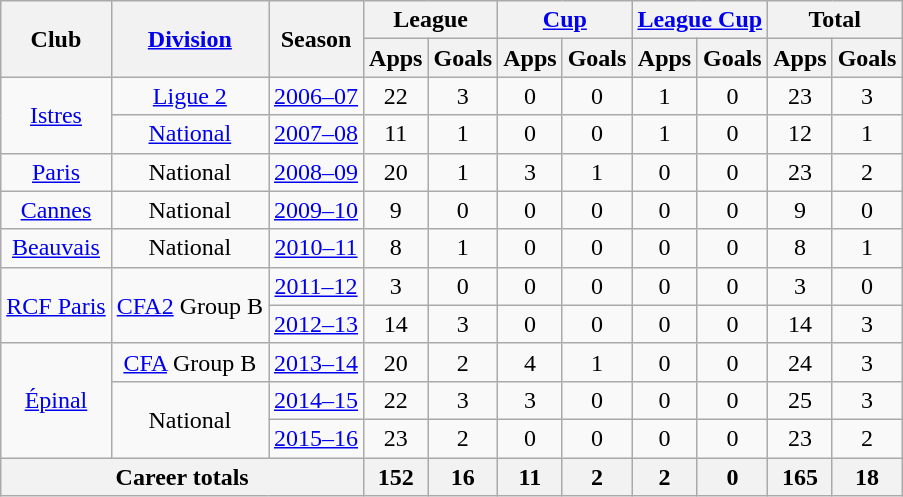<table class="wikitable" style="text-align:center">
<tr>
<th rowspan="2">Club</th>
<th rowspan="2"><a href='#'>Division</a></th>
<th rowspan="2">Season</th>
<th colspan="2">League</th>
<th colspan="2"><a href='#'>Cup</a></th>
<th colspan="2"><a href='#'>League Cup</a></th>
<th colspan="2">Total</th>
</tr>
<tr>
<th>Apps</th>
<th>Goals</th>
<th>Apps</th>
<th>Goals</th>
<th>Apps</th>
<th>Goals</th>
<th>Apps</th>
<th>Goals</th>
</tr>
<tr>
<td rowspan=2><a href='#'>Istres</a></td>
<td><a href='#'>Ligue 2</a></td>
<td><a href='#'>2006–07</a></td>
<td>22</td>
<td>3</td>
<td>0</td>
<td>0</td>
<td>1</td>
<td>0</td>
<td>23</td>
<td>3</td>
</tr>
<tr>
<td><a href='#'>National</a></td>
<td><a href='#'>2007–08</a></td>
<td>11</td>
<td>1</td>
<td>0</td>
<td>0</td>
<td>1</td>
<td>0</td>
<td>12</td>
<td>1</td>
</tr>
<tr>
<td><a href='#'>Paris</a></td>
<td>National</td>
<td><a href='#'>2008–09</a></td>
<td>20</td>
<td>1</td>
<td>3</td>
<td>1</td>
<td>0</td>
<td>0</td>
<td>23</td>
<td>2</td>
</tr>
<tr>
<td><a href='#'>Cannes</a></td>
<td>National</td>
<td><a href='#'>2009–10</a></td>
<td>9</td>
<td>0</td>
<td>0</td>
<td>0</td>
<td>0</td>
<td>0</td>
<td>9</td>
<td>0</td>
</tr>
<tr>
<td><a href='#'>Beauvais</a></td>
<td>National</td>
<td><a href='#'>2010–11</a></td>
<td>8</td>
<td>1</td>
<td>0</td>
<td>0</td>
<td>0</td>
<td>0</td>
<td>8</td>
<td>1</td>
</tr>
<tr>
<td rowspan=2><a href='#'>RCF Paris</a></td>
<td rowspan=2><a href='#'>CFA2</a> Group B</td>
<td><a href='#'>2011–12</a></td>
<td>3</td>
<td>0</td>
<td>0</td>
<td>0</td>
<td>0</td>
<td>0</td>
<td>3</td>
<td>0</td>
</tr>
<tr>
<td><a href='#'>2012–13</a></td>
<td>14</td>
<td>3</td>
<td>0</td>
<td>0</td>
<td>0</td>
<td>0</td>
<td>14</td>
<td>3</td>
</tr>
<tr>
<td rowspan=3><a href='#'>Épinal</a></td>
<td><a href='#'>CFA</a> Group B</td>
<td><a href='#'>2013–14</a></td>
<td>20</td>
<td>2</td>
<td>4</td>
<td>1</td>
<td>0</td>
<td>0</td>
<td>24</td>
<td>3</td>
</tr>
<tr>
<td rowspan=2>National</td>
<td><a href='#'>2014–15</a></td>
<td>22</td>
<td>3</td>
<td>3</td>
<td>0</td>
<td>0</td>
<td>0</td>
<td>25</td>
<td>3</td>
</tr>
<tr>
<td><a href='#'>2015–16</a></td>
<td>23</td>
<td>2</td>
<td>0</td>
<td>0</td>
<td>0</td>
<td>0</td>
<td>23</td>
<td>2</td>
</tr>
<tr>
<th colspan=3>Career totals</th>
<th>152</th>
<th>16</th>
<th>11</th>
<th>2</th>
<th>2</th>
<th>0</th>
<th>165</th>
<th>18</th>
</tr>
</table>
